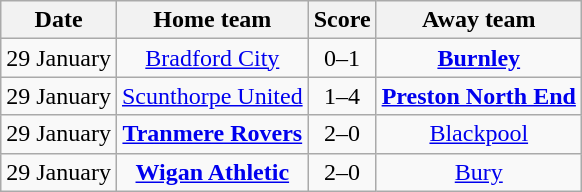<table class="wikitable" style="text-align: center">
<tr>
<th>Date</th>
<th>Home team</th>
<th>Score</th>
<th>Away team</th>
</tr>
<tr>
<td>29 January</td>
<td><a href='#'>Bradford City</a></td>
<td>0–1</td>
<td><strong><a href='#'>Burnley</a></strong></td>
</tr>
<tr>
<td>29 January</td>
<td><a href='#'>Scunthorpe United</a></td>
<td>1–4</td>
<td><strong><a href='#'>Preston North End</a></strong></td>
</tr>
<tr>
<td>29 January</td>
<td><strong><a href='#'>Tranmere Rovers</a></strong></td>
<td>2–0</td>
<td><a href='#'>Blackpool</a></td>
</tr>
<tr>
<td>29 January</td>
<td><strong><a href='#'>Wigan Athletic</a></strong></td>
<td>2–0</td>
<td><a href='#'>Bury</a></td>
</tr>
</table>
